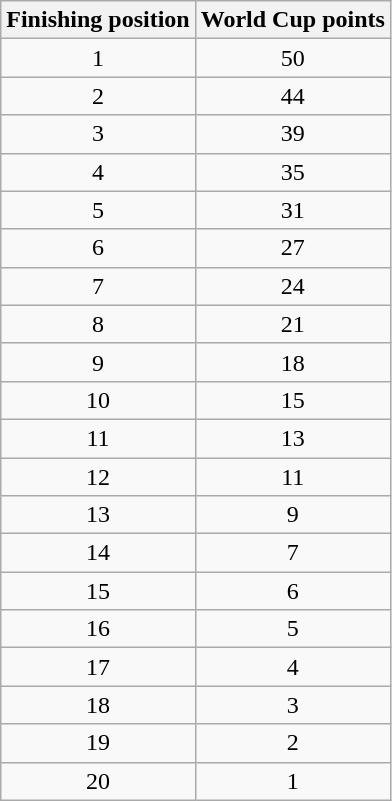<table class="wikitable" style="text-align:center">
<tr>
<th>Finishing position</th>
<th>World Cup points</th>
</tr>
<tr>
<td>1</td>
<td>50</td>
</tr>
<tr>
<td>2</td>
<td>44</td>
</tr>
<tr>
<td>3</td>
<td>39</td>
</tr>
<tr>
<td>4</td>
<td>35</td>
</tr>
<tr>
<td>5</td>
<td>31</td>
</tr>
<tr>
<td>6</td>
<td>27</td>
</tr>
<tr>
<td>7</td>
<td>24</td>
</tr>
<tr>
<td>8</td>
<td>21</td>
</tr>
<tr>
<td>9</td>
<td>18</td>
</tr>
<tr>
<td>10</td>
<td>15</td>
</tr>
<tr>
<td>11</td>
<td>13</td>
</tr>
<tr>
<td>12</td>
<td>11</td>
</tr>
<tr>
<td>13</td>
<td>9</td>
</tr>
<tr>
<td>14</td>
<td>7</td>
</tr>
<tr>
<td>15</td>
<td>6</td>
</tr>
<tr>
<td>16</td>
<td>5</td>
</tr>
<tr>
<td>17</td>
<td>4</td>
</tr>
<tr>
<td>18</td>
<td>3</td>
</tr>
<tr>
<td>19</td>
<td>2</td>
</tr>
<tr>
<td>20</td>
<td>1</td>
</tr>
</table>
